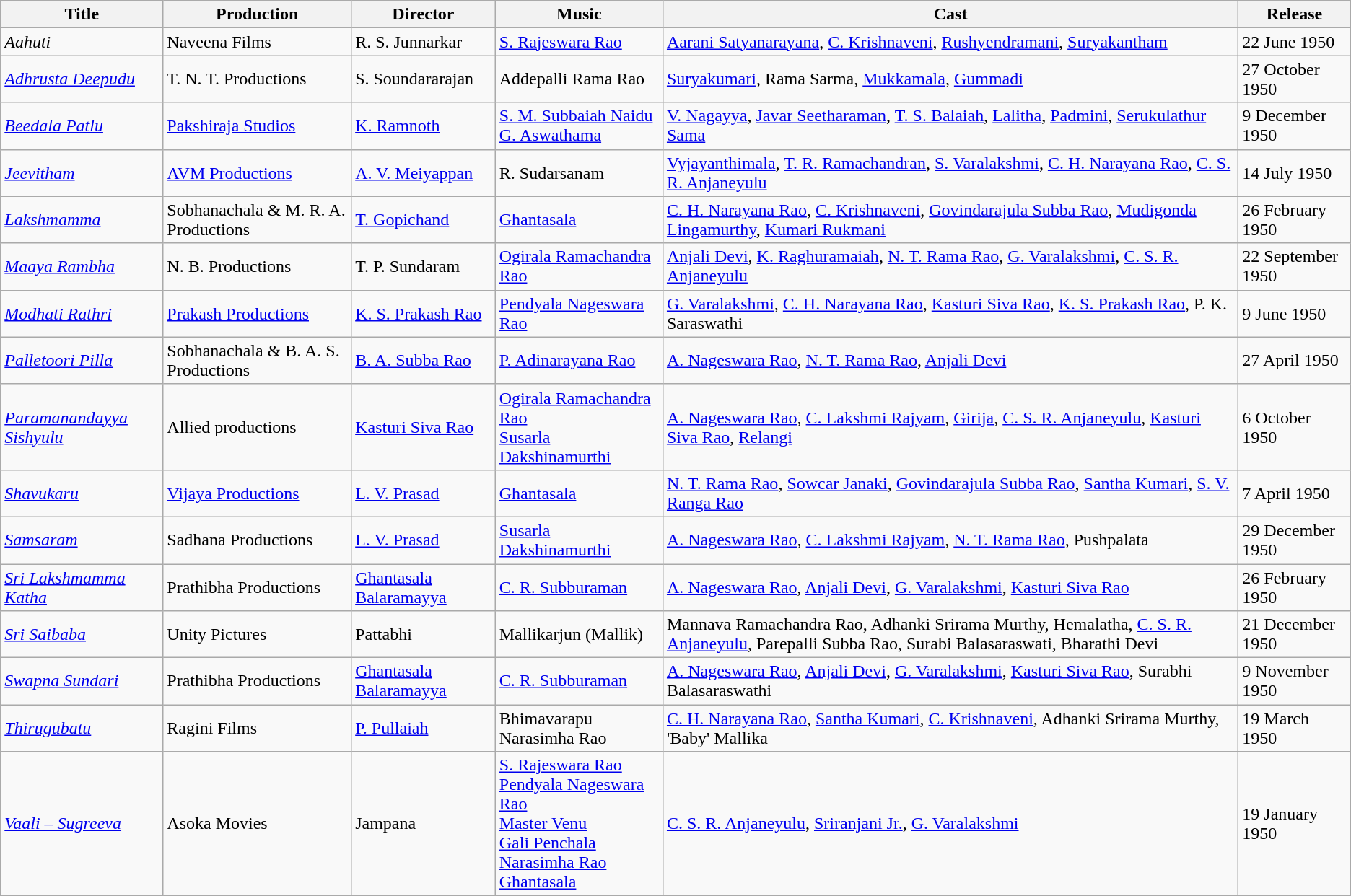<table class="wikitable">
<tr>
<th>Title</th>
<th>Production</th>
<th>Director</th>
<th>Music</th>
<th>Cast</th>
<th>Release</th>
</tr>
<tr>
<td><em>Aahuti</em></td>
<td>Naveena Films</td>
<td>R. S. Junnarkar</td>
<td><a href='#'>S. Rajeswara Rao</a></td>
<td><a href='#'>Aarani Satyanarayana</a>, <a href='#'>C. Krishnaveni</a>, <a href='#'>Rushyendramani</a>, <a href='#'>Suryakantham</a></td>
<td>22 June 1950</td>
</tr>
<tr>
<td><em><a href='#'>Adhrusta Deepudu</a></em></td>
<td>T. N. T. Productions</td>
<td>S. Soundararajan</td>
<td>Addepalli Rama Rao</td>
<td><a href='#'>Suryakumari</a>, Rama Sarma, <a href='#'>Mukkamala</a>, <a href='#'>Gummadi</a></td>
<td>27 October 1950</td>
</tr>
<tr>
<td><em><a href='#'>Beedala Patlu</a></em></td>
<td><a href='#'>Pakshiraja Studios</a></td>
<td><a href='#'>K. Ramnoth</a></td>
<td><a href='#'>S. M. Subbaiah Naidu</a><br><a href='#'>G. Aswathama</a></td>
<td><a href='#'>V. Nagayya</a>, <a href='#'>Javar Seetharaman</a>, <a href='#'>T. S. Balaiah</a>, <a href='#'>Lalitha</a>, <a href='#'>Padmini</a>, <a href='#'>Serukulathur Sama</a></td>
<td>9 December 1950</td>
</tr>
<tr>
<td><em><a href='#'>Jeevitham</a></em></td>
<td><a href='#'>AVM Productions</a></td>
<td><a href='#'>A. V. Meiyappan</a></td>
<td>R. Sudarsanam</td>
<td><a href='#'>Vyjayanthimala</a>, <a href='#'>T. R. Ramachandran</a>, <a href='#'>S. Varalakshmi</a>, <a href='#'>C. H. Narayana Rao</a>, <a href='#'>C. S. R. Anjaneyulu</a></td>
<td>14 July 1950</td>
</tr>
<tr>
<td><em><a href='#'>Lakshmamma</a></em></td>
<td>Sobhanachala & M. R. A. Productions</td>
<td><a href='#'>T. Gopichand</a></td>
<td><a href='#'>Ghantasala</a></td>
<td><a href='#'>C. H. Narayana Rao</a>, <a href='#'>C. Krishnaveni</a>, <a href='#'>Govindarajula Subba Rao</a>, <a href='#'>Mudigonda Lingamurthy</a>, <a href='#'>Kumari Rukmani</a></td>
<td>26 February 1950</td>
</tr>
<tr>
<td><em><a href='#'>Maaya Rambha</a></em></td>
<td>N. B. Productions</td>
<td>T. P. Sundaram</td>
<td><a href='#'>Ogirala Ramachandra Rao</a></td>
<td><a href='#'>Anjali Devi</a>, <a href='#'>K. Raghuramaiah</a>, <a href='#'>N. T. Rama Rao</a>, <a href='#'>G. Varalakshmi</a>, <a href='#'>C. S. R. Anjaneyulu</a></td>
<td>22 September 1950</td>
</tr>
<tr>
<td><em><a href='#'>Modhati Rathri</a></em></td>
<td><a href='#'>Prakash Productions</a></td>
<td><a href='#'>K. S. Prakash Rao</a></td>
<td><a href='#'>Pendyala Nageswara Rao</a></td>
<td><a href='#'>G. Varalakshmi</a>, <a href='#'>C. H. Narayana Rao</a>, <a href='#'>Kasturi Siva Rao</a>, <a href='#'>K. S. Prakash Rao</a>, P. K. Saraswathi</td>
<td>9 June 1950</td>
</tr>
<tr>
<td><em><a href='#'>Palletoori Pilla</a></em></td>
<td>Sobhanachala & B. A. S. Productions</td>
<td><a href='#'>B. A. Subba Rao</a></td>
<td><a href='#'>P. Adinarayana Rao</a></td>
<td><a href='#'>A. Nageswara Rao</a>, <a href='#'>N. T. Rama Rao</a>, <a href='#'>Anjali Devi</a></td>
<td>27 April 1950</td>
</tr>
<tr>
<td><em><a href='#'>Paramanandayya Sishyulu</a></em></td>
<td>Allied productions</td>
<td><a href='#'>Kasturi Siva Rao</a></td>
<td><a href='#'>Ogirala Ramachandra Rao</a><br><a href='#'>Susarla Dakshinamurthi</a></td>
<td><a href='#'>A. Nageswara Rao</a>, <a href='#'>C. Lakshmi Rajyam</a>, <a href='#'>Girija</a>, <a href='#'>C. S. R. Anjaneyulu</a>, <a href='#'>Kasturi Siva Rao</a>, <a href='#'>Relangi</a></td>
<td>6 October 1950</td>
</tr>
<tr>
<td><em><a href='#'>Shavukaru</a></em></td>
<td><a href='#'>Vijaya Productions</a></td>
<td><a href='#'>L. V. Prasad</a></td>
<td><a href='#'>Ghantasala</a></td>
<td><a href='#'>N. T. Rama Rao</a>, <a href='#'>Sowcar Janaki</a>, <a href='#'>Govindarajula Subba Rao</a>, <a href='#'>Santha Kumari</a>, <a href='#'>S. V. Ranga Rao</a></td>
<td>7 April 1950</td>
</tr>
<tr>
<td><em><a href='#'>Samsaram</a></em></td>
<td>Sadhana Productions</td>
<td><a href='#'>L. V. Prasad</a></td>
<td><a href='#'>Susarla Dakshinamurthi</a></td>
<td><a href='#'>A. Nageswara Rao</a>, <a href='#'>C. Lakshmi Rajyam</a>, <a href='#'>N. T. Rama Rao</a>, Pushpalata</td>
<td>29 December 1950</td>
</tr>
<tr>
<td><em><a href='#'>Sri Lakshmamma Katha</a></em></td>
<td>Prathibha Productions</td>
<td><a href='#'>Ghantasala Balaramayya</a></td>
<td><a href='#'>C. R. Subburaman</a></td>
<td><a href='#'>A. Nageswara Rao</a>, <a href='#'>Anjali Devi</a>, <a href='#'>G. Varalakshmi</a>, <a href='#'>Kasturi Siva Rao</a></td>
<td>26 February 1950</td>
</tr>
<tr>
<td><em><a href='#'>Sri Saibaba</a></em></td>
<td>Unity Pictures</td>
<td>Pattabhi</td>
<td>Mallikarjun (Mallik)</td>
<td>Mannava Ramachandra Rao, Adhanki Srirama Murthy, Hemalatha, <a href='#'>C. S. R. Anjaneyulu</a>, Parepalli Subba Rao, Surabi Balasaraswati, Bharathi Devi</td>
<td>21 December 1950</td>
</tr>
<tr>
<td><em><a href='#'>Swapna Sundari</a></em></td>
<td>Prathibha Productions</td>
<td><a href='#'>Ghantasala Balaramayya</a></td>
<td><a href='#'>C. R. Subburaman</a></td>
<td><a href='#'>A. Nageswara Rao</a>, <a href='#'>Anjali Devi</a>, <a href='#'>G. Varalakshmi</a>, <a href='#'>Kasturi Siva Rao</a>, Surabhi Balasaraswathi</td>
<td>9 November 1950</td>
</tr>
<tr>
<td><em><a href='#'>Thirugubatu</a></em></td>
<td>Ragini Films</td>
<td><a href='#'>P. Pullaiah</a></td>
<td>Bhimavarapu Narasimha Rao</td>
<td><a href='#'>C. H. Narayana Rao</a>, <a href='#'>Santha Kumari</a>, <a href='#'>C. Krishnaveni</a>, Adhanki Srirama Murthy, 'Baby' Mallika</td>
<td>19 March 1950</td>
</tr>
<tr>
<td><em><a href='#'>Vaali – Sugreeva</a></em></td>
<td>Asoka Movies</td>
<td>Jampana</td>
<td><a href='#'>S. Rajeswara Rao</a><br><a href='#'>Pendyala Nageswara Rao</a><br><a href='#'>Master Venu</a><br><a href='#'>Gali Penchala Narasimha Rao</a><br><a href='#'>Ghantasala</a></td>
<td><a href='#'>C. S. R. Anjaneyulu</a>, <a href='#'>Sriranjani Jr.</a>, <a href='#'>G. Varalakshmi</a></td>
<td>19 January 1950</td>
</tr>
<tr>
</tr>
</table>
